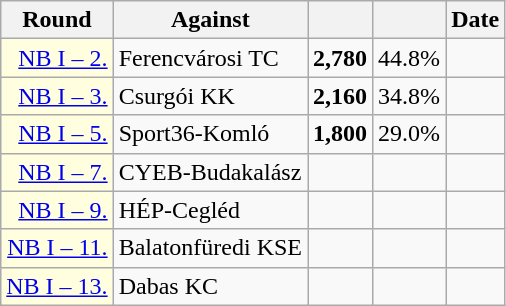<table class="wikitable sortable" style=text-align:right collapsible collapsed">
<tr>
<th>Round</th>
<th>Against</th>
<th></th>
<th></th>
<th>Date</th>
</tr>
<tr>
<td bgcolor=ffffe0><a href='#'>NB I – 2.</a></td>
<td align="left">Ferencvárosi TC</td>
<td><strong>2,780</strong></td>
<td> 44.8%</td>
<td></td>
</tr>
<tr>
<td bgcolor=ffffe0><a href='#'>NB I – 3.</a></td>
<td align="left">Csurgói KK</td>
<td><strong>2,160</strong></td>
<td> 34.8%</td>
<td></td>
</tr>
<tr>
<td bgcolor=ffffe0><a href='#'>NB I – 5.</a></td>
<td align="left">Sport36-Komló</td>
<td><strong>1,800</strong></td>
<td> 29.0%</td>
<td></td>
</tr>
<tr>
<td bgcolor=ffffe0><a href='#'>NB I – 7.</a></td>
<td align="left">CYEB-Budakalász</td>
<td></td>
<td></td>
<td></td>
</tr>
<tr>
<td bgcolor=ffffe0><a href='#'>NB I – 9.</a></td>
<td align="left">HÉP-Cegléd</td>
<td></td>
<td></td>
<td></td>
</tr>
<tr>
<td bgcolor=ffffe0><a href='#'>NB I – 11.</a></td>
<td align="left">Balatonfüredi KSE</td>
<td></td>
<td></td>
<td></td>
</tr>
<tr>
<td bgcolor=ffffe0><a href='#'>NB I – 13.</a></td>
<td align="left">Dabas KC</td>
<td></td>
<td></td>
<td></td>
</tr>
</table>
